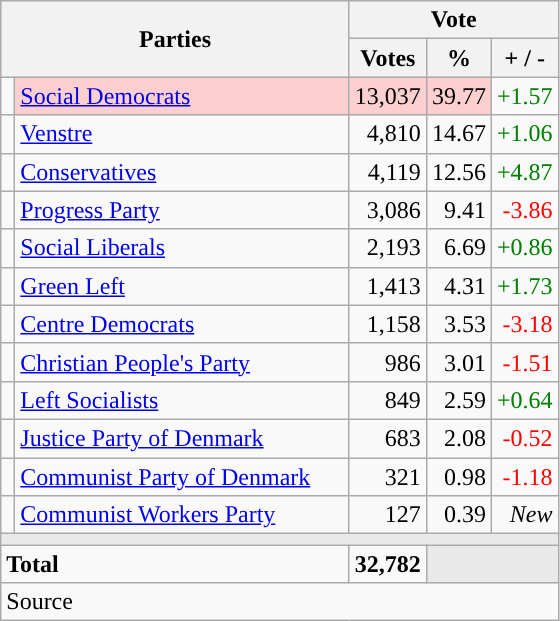<table class="wikitable" style="text-align:right;">
<tr>
<th style="text-align:centre;" rowspan="2" colspan="2" width="225">Parties</th>
<th colspan="3">Vote</th>
</tr>
<tr>
<th width="15">Votes</th>
<th width="15">%</th>
<th width="15">+ / -</th>
</tr>
<tr>
<td width="2" style="color:inherit;background:"></td>
<td bgcolor=#fbd0ce  align="left"><a href='#'>Social Democrats</a></td>
<td bgcolor=#fbd0ce>13,037</td>
<td bgcolor=#fbd0ce>39.77</td>
<td style=color:green;>+1.57</td>
</tr>
<tr>
<td width="2" style="color:inherit;background:"></td>
<td align="left"><a href='#'>Venstre</a></td>
<td>4,810</td>
<td>14.67</td>
<td style=color:green;>+1.06</td>
</tr>
<tr>
<td width="2" style="color:inherit;background:"></td>
<td align="left"><a href='#'>Conservatives</a></td>
<td>4,119</td>
<td>12.56</td>
<td style=color:green;>+4.87</td>
</tr>
<tr>
<td width="2" style="color:inherit;background:"></td>
<td align="left"><a href='#'>Progress Party</a></td>
<td>3,086</td>
<td>9.41</td>
<td style=color:red;>-3.86</td>
</tr>
<tr>
<td width="2" style="color:inherit;background:"></td>
<td align="left"><a href='#'>Social Liberals</a></td>
<td>2,193</td>
<td>6.69</td>
<td style=color:green;>+0.86</td>
</tr>
<tr>
<td width="2" style="color:inherit;background:"></td>
<td align="left"><a href='#'>Green Left</a></td>
<td>1,413</td>
<td>4.31</td>
<td style=color:green;>+1.73</td>
</tr>
<tr>
<td width="2" style="color:inherit;background:"></td>
<td align="left"><a href='#'>Centre Democrats</a></td>
<td>1,158</td>
<td>3.53</td>
<td style=color:red;>-3.18</td>
</tr>
<tr>
<td width="2" style="color:inherit;background:"></td>
<td align="left"><a href='#'>Christian People's Party</a></td>
<td>986</td>
<td>3.01</td>
<td style=color:red;>-1.51</td>
</tr>
<tr>
<td width="2" style="color:inherit;background:"></td>
<td align="left"><a href='#'>Left Socialists</a></td>
<td>849</td>
<td>2.59</td>
<td style=color:green;>+0.64</td>
</tr>
<tr>
<td width="2" style="color:inherit;background:"></td>
<td align="left"><a href='#'>Justice Party of Denmark</a></td>
<td>683</td>
<td>2.08</td>
<td style=color:red;>-0.52</td>
</tr>
<tr>
<td width="2" style="color:inherit;background:"></td>
<td align="left"><a href='#'>Communist Party of Denmark</a></td>
<td>321</td>
<td>0.98</td>
<td style=color:red;>-1.18</td>
</tr>
<tr>
<td width="2" style="color:inherit;background:"></td>
<td align="left"><a href='#'>Communist Workers Party</a></td>
<td>127</td>
<td>0.39</td>
<td><em>New</em></td>
</tr>
<tr>
<td colspan="7" bgcolor="#E9E9E9"></td>
</tr>
<tr>
<td align="left" colspan="2"><strong>Total</strong></td>
<td><strong>32,782</strong></td>
<td bgcolor="#E9E9E9" colspan="2"></td>
</tr>
<tr>
<td align="left" colspan="6">Source</td>
</tr>
</table>
